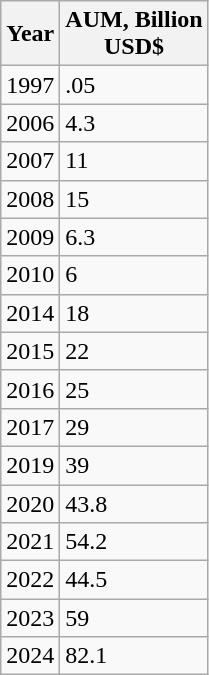<table class="wikitable">
<tr>
<th>Year</th>
<th>AUM, Billion<br>USD$</th>
</tr>
<tr>
<td>1997</td>
<td>.05</td>
</tr>
<tr>
<td>2006</td>
<td>4.3</td>
</tr>
<tr>
<td>2007</td>
<td>11</td>
</tr>
<tr>
<td>2008</td>
<td>15</td>
</tr>
<tr>
<td>2009</td>
<td>6.3</td>
</tr>
<tr>
<td>2010</td>
<td>6</td>
</tr>
<tr>
<td>2014</td>
<td>18</td>
</tr>
<tr>
<td>2015</td>
<td>22</td>
</tr>
<tr>
<td>2016</td>
<td>25</td>
</tr>
<tr>
<td>2017</td>
<td>29</td>
</tr>
<tr>
<td>2019</td>
<td>39</td>
</tr>
<tr>
<td>2020</td>
<td>43.8</td>
</tr>
<tr>
<td>2021</td>
<td>54.2</td>
</tr>
<tr>
<td>2022</td>
<td>44.5</td>
</tr>
<tr>
<td>2023</td>
<td>59</td>
</tr>
<tr>
<td>2024</td>
<td>82.1</td>
</tr>
</table>
